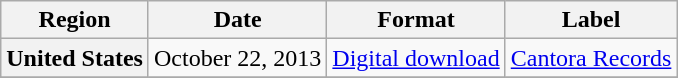<table class="wikitable plainrowheaders">
<tr>
<th>Region</th>
<th>Date</th>
<th>Format</th>
<th>Label</th>
</tr>
<tr>
<th scope="row">United States</th>
<td>October 22, 2013</td>
<td><a href='#'>Digital download</a></td>
<td><a href='#'>Cantora Records</a></td>
</tr>
<tr>
</tr>
</table>
